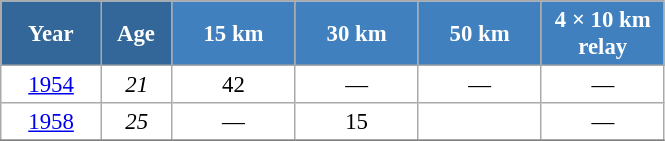<table class="wikitable" style="font-size:95%; text-align:center; border:grey solid 1px; border-collapse:collapse; background:#ffffff;">
<tr>
<th style="background-color:#369; color:white; width:60px;"> Year </th>
<th style="background-color:#369; color:white; width:40px;"> Age </th>
<th style="background-color:#4180be; color:white; width:75px;"> 15 km </th>
<th style="background-color:#4180be; color:white; width:75px;"> 30 km </th>
<th style="background-color:#4180be; color:white; width:75px;"> 50 km </th>
<th style="background-color:#4180be; color:white; width:75px;"> 4 × 10 km <br> relay </th>
</tr>
<tr>
<td><a href='#'>1954</a></td>
<td><em>21</em></td>
<td>42</td>
<td>—</td>
<td>—</td>
<td>—</td>
</tr>
<tr>
<td><a href='#'>1958</a></td>
<td><em>25</em></td>
<td>—</td>
<td>15</td>
<td></td>
<td>—</td>
</tr>
<tr>
</tr>
</table>
